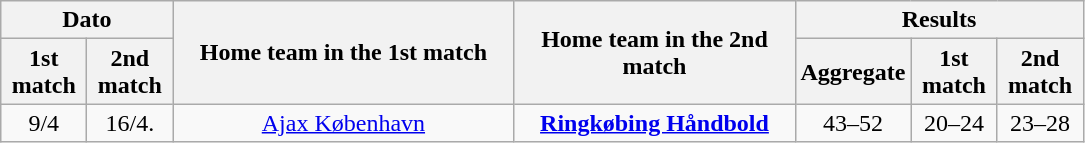<table class="wikitable" style="text-align:center; margin-left:1em;">
<tr>
<th colspan="2">Dato</th>
<th rowspan="2" style="width:220px;">Home team in the 1st match</th>
<th rowspan="2" style="width:180px;">Home team in the 2nd match</th>
<th colspan="3">Results</th>
</tr>
<tr>
<th style="width:50px;">1st match</th>
<th style="width:50px;">2nd match</th>
<th style="width:50px;">Aggregate</th>
<th style="width:50px;">1st match</th>
<th style="width:50px;">2nd match</th>
</tr>
<tr>
<td>9/4</td>
<td>16/4.</td>
<td><a href='#'>Ajax København</a></td>
<td><strong><a href='#'>Ringkøbing Håndbold</a></strong></td>
<td>43–52</td>
<td>20–24</td>
<td>23–28</td>
</tr>
</table>
